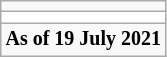<table class="wikitable centered">
<tr>
<td></td>
</tr>
<tr class="sortbottom" style="background:white">
<td colspan="7"></td>
</tr>
<tr class="sortbottom">
<td style="text-align:right; font-size:smaller;" colspan="7"><strong>As of 19 July 2021</strong></td>
</tr>
</table>
